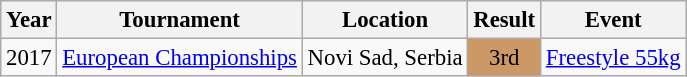<table class="wikitable" style="font-size:95%;">
<tr>
<th>Year</th>
<th>Tournament</th>
<th>Location</th>
<th>Result</th>
<th>Event</th>
</tr>
<tr>
<td>2017</td>
<td><a href='#'>European Championships</a></td>
<td>Novi Sad, Serbia</td>
<td align="center" bgcolor="cc9966">3rd</td>
<td><a href='#'>Freestyle 55kg</a></td>
</tr>
</table>
